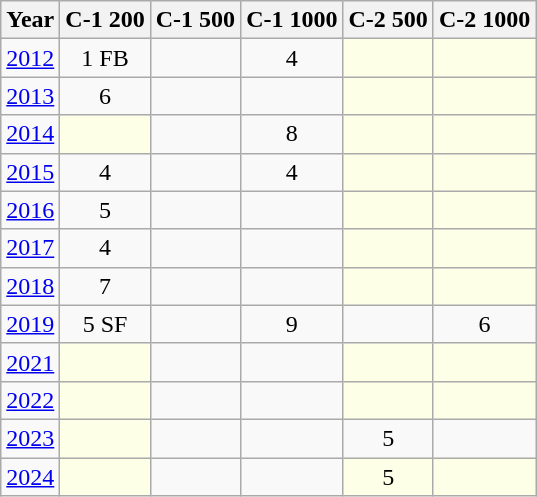<table class="wikitable" style="text-align:center;">
<tr>
<th>Year</th>
<th>C-1 200</th>
<th>C-1 500</th>
<th>C-1 1000</th>
<th>C-2 500</th>
<th>C-2 1000</th>
</tr>
<tr>
<td><a href='#'>2012</a></td>
<td>1 FB</td>
<td><br></td>
<td>4</td>
<td style="background:#fdffe7"></td>
<td style="background:#fdffe7"></td>
</tr>
<tr>
<td><a href='#'>2013</a></td>
<td>6</td>
<td></td>
<td></td>
<td style="background:#fdffe7"></td>
<td style="background:#fdffe7"></td>
</tr>
<tr>
<td><a href='#'>2014</a></td>
<td style="background:#fdffe7"></td>
<td></td>
<td>8</td>
<td style="background:#fdffe7"></td>
<td style="background:#fdffe7"></td>
</tr>
<tr>
<td><a href='#'>2015</a></td>
<td>4</td>
<td></td>
<td>4</td>
<td style="background:#fdffe7"></td>
<td style="background:#fdffe7"></td>
</tr>
<tr>
<td><a href='#'>2016</a></td>
<td>5</td>
<td></td>
<td></td>
<td style="background:#fdffe7"></td>
<td style="background:#fdffe7"></td>
</tr>
<tr>
<td><a href='#'>2017</a></td>
<td>4</td>
<td></td>
<td></td>
<td style="background:#fdffe7"></td>
<td style="background:#fdffe7"></td>
</tr>
<tr>
<td><a href='#'>2018</a></td>
<td>7</td>
<td></td>
<td></td>
<td style="background:#fdffe7"></td>
<td style="background:#fdffe7"></td>
</tr>
<tr>
<td><a href='#'>2019</a></td>
<td>5 SF</td>
<td></td>
<td>9</td>
<td></td>
<td>6</td>
</tr>
<tr>
<td><a href='#'>2021</a></td>
<td style="background:#fdffe7"></td>
<td></td>
<td></td>
<td style="background:#fdffe7"></td>
<td style="background:#fdffe7"></td>
</tr>
<tr>
<td><a href='#'>2022</a></td>
<td style="background:#fdffe7"></td>
<td></td>
<td></td>
<td style="background:#fdffe7"></td>
<td style="background:#fdffe7"></td>
</tr>
<tr>
<td><a href='#'>2023</a></td>
<td style="background:#fdffe7"></td>
<td></td>
<td></td>
<td>5</td>
<td></td>
</tr>
<tr>
<td><a href='#'>2024</a></td>
<td style="background:#fdffe7"></td>
<td></td>
<td></td>
<td style="background:#fdffe7">5</td>
<td style="background:#fdffe7"></td>
</tr>
</table>
